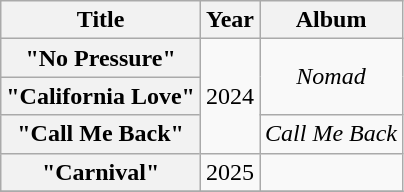<table class="wikitable plainrowheaders" style="text-align:center">
<tr>
<th scope="col">Title</th>
<th scope="col">Year</th>
<th scope="col">Album</th>
</tr>
<tr>
<th scope="row">"No Pressure"</th>
<td rowspan="3">2024</td>
<td rowspan="2"><em>Nomad</em></td>
</tr>
<tr>
<th scope="row">"California Love"</th>
</tr>
<tr>
<th scope="row">"Call Me Back"</th>
<td><em>Call Me Back</em></td>
</tr>
<tr>
<th scope="row">"Carnival"</th>
<td>2025</td>
<td></td>
</tr>
<tr>
</tr>
</table>
